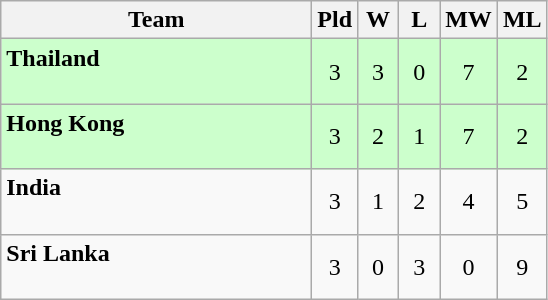<table class="wikitable" style="text-align:center">
<tr>
<th width=200>Team</th>
<th width=20>Pld</th>
<th width=20>W</th>
<th width=20>L</th>
<th width=20>MW</th>
<th width=20>ML</th>
</tr>
<tr bgcolor="ccffcc">
<td style="text-align:left"><strong>Thailand</strong><br><br></td>
<td>3</td>
<td>3</td>
<td>0</td>
<td>7</td>
<td>2</td>
</tr>
<tr bgcolor="ccffcc">
<td style="text-align:left"><strong>Hong Kong</strong><br><br></td>
<td>3</td>
<td>2</td>
<td>1</td>
<td>7</td>
<td>2</td>
</tr>
<tr>
<td style="text-align:left"><strong>India</strong><br><br></td>
<td>3</td>
<td>1</td>
<td>2</td>
<td>4</td>
<td>5</td>
</tr>
<tr>
<td style="text-align:left"><strong>Sri Lanka</strong><br><br></td>
<td>3</td>
<td>0</td>
<td>3</td>
<td>0</td>
<td>9</td>
</tr>
</table>
